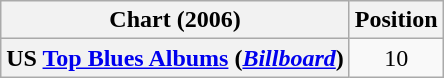<table class="wikitable sortable plainrowheaders" style="text-align:center">
<tr>
<th scope="col">Chart (2006)</th>
<th scope="col">Position</th>
</tr>
<tr>
<th scope="row">US <a href='#'>Top Blues Albums</a> (<em><a href='#'>Billboard</a></em>)</th>
<td>10</td>
</tr>
</table>
